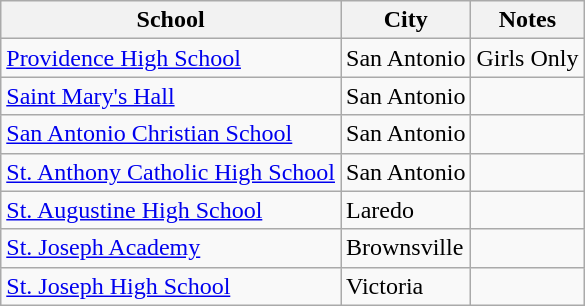<table class="wikitable">
<tr>
<th>School</th>
<th>City</th>
<th>Notes</th>
</tr>
<tr>
<td><a href='#'>Providence High School</a></td>
<td>San Antonio</td>
<td>Girls Only</td>
</tr>
<tr>
<td><a href='#'>Saint Mary's Hall</a></td>
<td>San Antonio</td>
<td></td>
</tr>
<tr>
<td><a href='#'>San Antonio Christian School</a></td>
<td>San Antonio</td>
<td></td>
</tr>
<tr>
<td><a href='#'>St. Anthony Catholic High School</a></td>
<td>San Antonio</td>
<td></td>
</tr>
<tr>
<td><a href='#'>St. Augustine High School</a></td>
<td>Laredo</td>
<td></td>
</tr>
<tr>
<td><a href='#'>St. Joseph Academy</a></td>
<td>Brownsville</td>
<td></td>
</tr>
<tr>
<td><a href='#'>St. Joseph High School</a></td>
<td>Victoria</td>
<td></td>
</tr>
</table>
